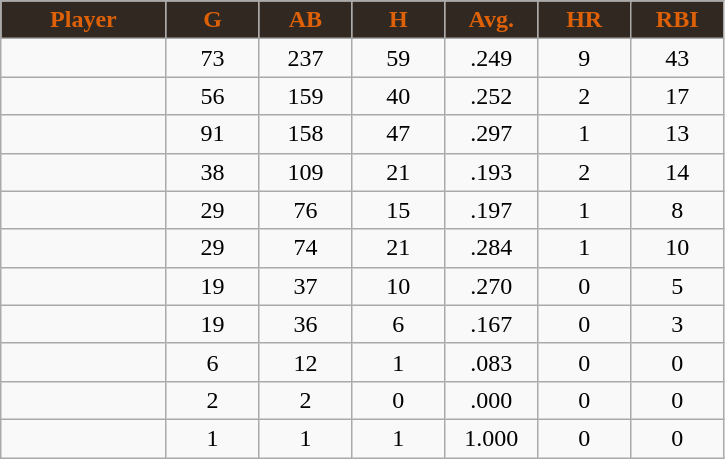<table class="wikitable sortable">
<tr>
<th style="background:#312821;color:#de6108;" width="16%">Player</th>
<th style="background:#312821;color:#de6108;" width="9%">G</th>
<th style="background:#312821;color:#de6108;" width="9%">AB</th>
<th style="background:#312821;color:#de6108;" width="9%">H</th>
<th style="background:#312821;color:#de6108;" width="9%">Avg.</th>
<th style="background:#312821;color:#de6108;" width="9%">HR</th>
<th style="background:#312821;color:#de6108;" width="9%">RBI</th>
</tr>
<tr align="center">
<td></td>
<td>73</td>
<td>237</td>
<td>59</td>
<td>.249</td>
<td>9</td>
<td>43</td>
</tr>
<tr align="center">
<td></td>
<td>56</td>
<td>159</td>
<td>40</td>
<td>.252</td>
<td>2</td>
<td>17</td>
</tr>
<tr align="center">
<td></td>
<td>91</td>
<td>158</td>
<td>47</td>
<td>.297</td>
<td>1</td>
<td>13</td>
</tr>
<tr align="center">
<td></td>
<td>38</td>
<td>109</td>
<td>21</td>
<td>.193</td>
<td>2</td>
<td>14</td>
</tr>
<tr align="center">
<td></td>
<td>29</td>
<td>76</td>
<td>15</td>
<td>.197</td>
<td>1</td>
<td>8</td>
</tr>
<tr align="center">
<td></td>
<td>29</td>
<td>74</td>
<td>21</td>
<td>.284</td>
<td>1</td>
<td>10</td>
</tr>
<tr align="center">
<td></td>
<td>19</td>
<td>37</td>
<td>10</td>
<td>.270</td>
<td>0</td>
<td>5</td>
</tr>
<tr align="center">
<td></td>
<td>19</td>
<td>36</td>
<td>6</td>
<td>.167</td>
<td>0</td>
<td>3</td>
</tr>
<tr align="center">
<td></td>
<td>6</td>
<td>12</td>
<td>1</td>
<td>.083</td>
<td>0</td>
<td>0</td>
</tr>
<tr align="center">
<td></td>
<td>2</td>
<td>2</td>
<td>0</td>
<td>.000</td>
<td>0</td>
<td>0</td>
</tr>
<tr align="center">
<td></td>
<td>1</td>
<td>1</td>
<td>1</td>
<td>1.000</td>
<td>0</td>
<td>0</td>
</tr>
</table>
